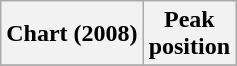<table class="wikitable plainrowheaders">
<tr>
<th>Chart (2008)</th>
<th>Peak<br>position</th>
</tr>
<tr>
</tr>
</table>
